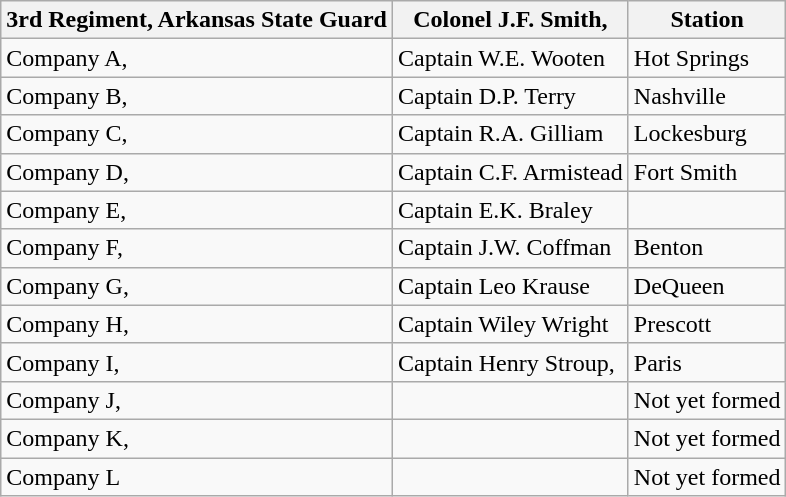<table class="wikitable">
<tr>
<th>3rd Regiment, Arkansas State Guard</th>
<th>Colonel J.F. Smith,</th>
<th>Station</th>
</tr>
<tr>
<td>Company A,</td>
<td>Captain W.E. Wooten</td>
<td>Hot Springs</td>
</tr>
<tr>
<td>Company B,</td>
<td>Captain D.P. Terry</td>
<td>Nashville</td>
</tr>
<tr>
<td>Company C,</td>
<td>Captain R.A. Gilliam</td>
<td>Lockesburg</td>
</tr>
<tr>
<td>Company D,</td>
<td>Captain C.F. Armistead</td>
<td>Fort Smith</td>
</tr>
<tr>
<td>Company E,</td>
<td>Captain E.K. Braley</td>
<td></td>
</tr>
<tr>
<td>Company F,</td>
<td>Captain J.W. Coffman</td>
<td>Benton</td>
</tr>
<tr>
<td>Company G,</td>
<td>Captain Leo Krause</td>
<td>DeQueen</td>
</tr>
<tr>
<td>Company H,</td>
<td>Captain Wiley Wright</td>
<td>Prescott</td>
</tr>
<tr>
<td>Company I,</td>
<td>Captain Henry Stroup,</td>
<td>Paris</td>
</tr>
<tr>
<td>Company J,</td>
<td></td>
<td>Not yet formed</td>
</tr>
<tr>
<td>Company K,</td>
<td></td>
<td>Not yet formed</td>
</tr>
<tr>
<td>Company L</td>
<td></td>
<td>Not yet formed</td>
</tr>
</table>
